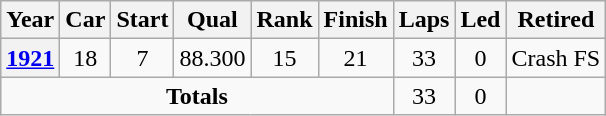<table class="wikitable" style="text-align:center">
<tr>
<th>Year</th>
<th>Car</th>
<th>Start</th>
<th>Qual</th>
<th>Rank</th>
<th>Finish</th>
<th>Laps</th>
<th>Led</th>
<th>Retired</th>
</tr>
<tr>
<th><a href='#'>1921</a></th>
<td>18</td>
<td>7</td>
<td>88.300</td>
<td>15</td>
<td>21</td>
<td>33</td>
<td>0</td>
<td>Crash FS</td>
</tr>
<tr>
<td colspan=6><strong>Totals</strong></td>
<td>33</td>
<td>0</td>
<td></td>
</tr>
</table>
